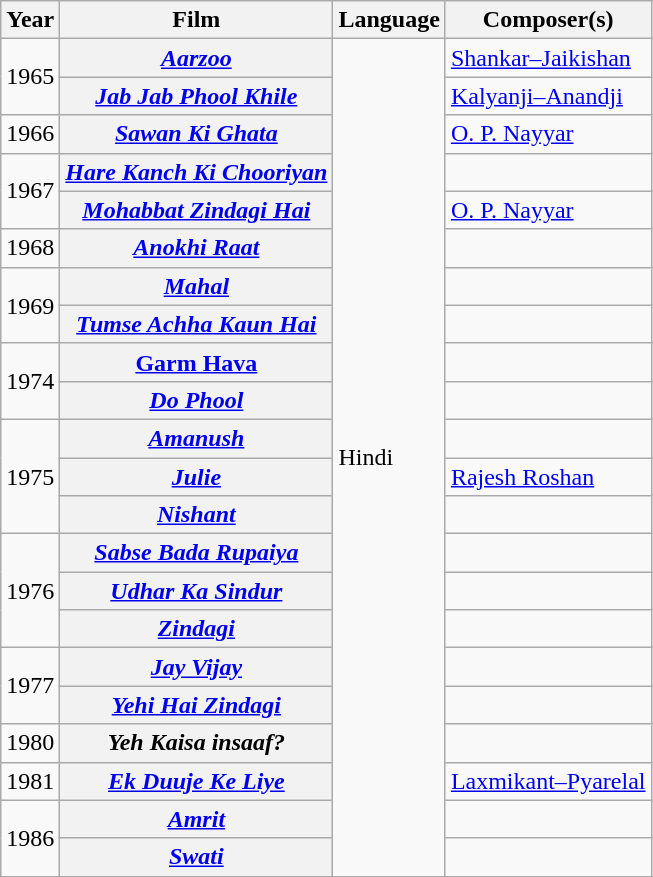<table class="wikitable sortable">
<tr>
<th>Year</th>
<th>Film</th>
<th>Language</th>
<th>Composer(s)</th>
</tr>
<tr>
<td Rowspan=2>1965</td>
<th><em><a href='#'>Aarzoo</a></em></th>
<td rowspan=22>Hindi</td>
<td><a href='#'>Shankar–Jaikishan</a></td>
</tr>
<tr>
<th><em><a href='#'>Jab Jab Phool Khile</a></em></th>
<td><a href='#'>Kalyanji–Anandji</a></td>
</tr>
<tr>
<td>1966</td>
<th><em><a href='#'>Sawan Ki Ghata</a></em></th>
<td><a href='#'>O. P. Nayyar</a></td>
</tr>
<tr>
<td rowspan=2>1967</td>
<th><em><a href='#'>Hare Kanch Ki Chooriyan</a></em></th>
<td></td>
</tr>
<tr>
<th><em><a href='#'>Mohabbat Zindagi Hai</a></em></th>
<td><a href='#'>O. P. Nayyar</a></td>
</tr>
<tr>
<td>1968</td>
<th><em><a href='#'>Anokhi Raat</a></em></th>
<td></td>
</tr>
<tr>
<td rowspan=2>1969</td>
<th><em><a href='#'>Mahal</a></em></th>
<td></td>
</tr>
<tr>
<th><em><a href='#'>Tumse Achha Kaun Hai</a></em></th>
<td></td>
</tr>
<tr>
<td rowspan=2>1974</td>
<th><a href='#'>Garm Hava</a></th>
<td></td>
</tr>
<tr>
<th><em><a href='#'>Do Phool</a></em></th>
<td></td>
</tr>
<tr>
<td rowspan=3>1975</td>
<th><em><a href='#'>Amanush</a></em></th>
<td></td>
</tr>
<tr>
<th><em><a href='#'>Julie</a></em></th>
<td><a href='#'>Rajesh Roshan</a></td>
</tr>
<tr>
<th><em><a href='#'>Nishant</a></em></th>
<td></td>
</tr>
<tr>
<td rowspan=3>1976</td>
<th><em><a href='#'>Sabse Bada Rupaiya</a></em></th>
<td></td>
</tr>
<tr>
<th><em><a href='#'>Udhar Ka Sindur</a></em></th>
<td></td>
</tr>
<tr>
<th><em><a href='#'>Zindagi</a></em></th>
<td></td>
</tr>
<tr>
<td rowspan=2>1977</td>
<th><em><a href='#'>Jay Vijay</a></em></th>
<td></td>
</tr>
<tr>
<th><em><a href='#'>Yehi Hai Zindagi</a></em></th>
<td></td>
</tr>
<tr>
<td>1980</td>
<th><em>Yeh Kaisa insaaf?</em></th>
<td></td>
</tr>
<tr>
<td>1981</td>
<th><em><a href='#'>Ek Duuje Ke Liye</a></em></th>
<td><a href='#'>Laxmikant–Pyarelal</a></td>
</tr>
<tr>
<td rowspan=2>1986</td>
<th><em><a href='#'>Amrit</a></em></th>
<td></td>
</tr>
<tr>
<th><em><a href='#'>Swati</a></em></th>
<td></td>
</tr>
<tr>
</tr>
</table>
